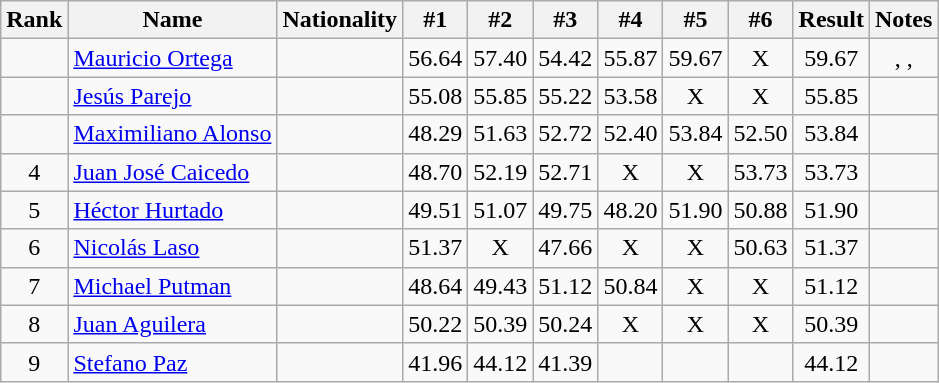<table class="wikitable sortable" style="text-align:center">
<tr>
<th>Rank</th>
<th>Name</th>
<th>Nationality</th>
<th>#1</th>
<th>#2</th>
<th>#3</th>
<th>#4</th>
<th>#5</th>
<th>#6</th>
<th>Result</th>
<th>Notes</th>
</tr>
<tr>
<td></td>
<td align=left><a href='#'>Mauricio Ortega</a></td>
<td align=left></td>
<td>56.64</td>
<td>57.40</td>
<td>54.42</td>
<td>55.87</td>
<td>59.67</td>
<td>X</td>
<td>59.67</td>
<td><strong></strong>, <strong></strong>, <strong></strong></td>
</tr>
<tr>
<td></td>
<td align=left><a href='#'>Jesús Parejo</a></td>
<td align=left></td>
<td>55.08</td>
<td>55.85</td>
<td>55.22</td>
<td>53.58</td>
<td>X</td>
<td>X</td>
<td>55.85</td>
<td></td>
</tr>
<tr>
<td></td>
<td align=left><a href='#'>Maximiliano Alonso</a></td>
<td align=left></td>
<td>48.29</td>
<td>51.63</td>
<td>52.72</td>
<td>52.40</td>
<td>53.84</td>
<td>52.50</td>
<td>53.84</td>
<td></td>
</tr>
<tr>
<td>4</td>
<td align=left><a href='#'>Juan José Caicedo</a></td>
<td align=left></td>
<td>48.70</td>
<td>52.19</td>
<td>52.71</td>
<td>X</td>
<td>X</td>
<td>53.73</td>
<td>53.73</td>
<td></td>
</tr>
<tr>
<td>5</td>
<td align=left><a href='#'>Héctor Hurtado</a></td>
<td align=left></td>
<td>49.51</td>
<td>51.07</td>
<td>49.75</td>
<td>48.20</td>
<td>51.90</td>
<td>50.88</td>
<td>51.90</td>
<td></td>
</tr>
<tr>
<td>6</td>
<td align=left><a href='#'>Nicolás Laso</a></td>
<td align=left></td>
<td>51.37</td>
<td>X</td>
<td>47.66</td>
<td>X</td>
<td>X</td>
<td>50.63</td>
<td>51.37</td>
<td></td>
</tr>
<tr>
<td>7</td>
<td align=left><a href='#'>Michael Putman</a></td>
<td align=left></td>
<td>48.64</td>
<td>49.43</td>
<td>51.12</td>
<td>50.84</td>
<td>X</td>
<td>X</td>
<td>51.12</td>
<td></td>
</tr>
<tr>
<td>8</td>
<td align=left><a href='#'>Juan Aguilera</a></td>
<td align=left></td>
<td>50.22</td>
<td>50.39</td>
<td>50.24</td>
<td>X</td>
<td>X</td>
<td>X</td>
<td>50.39</td>
<td></td>
</tr>
<tr>
<td>9</td>
<td align=left><a href='#'>Stefano Paz</a></td>
<td align=left></td>
<td>41.96</td>
<td>44.12</td>
<td>41.39</td>
<td></td>
<td></td>
<td></td>
<td>44.12</td>
<td></td>
</tr>
</table>
